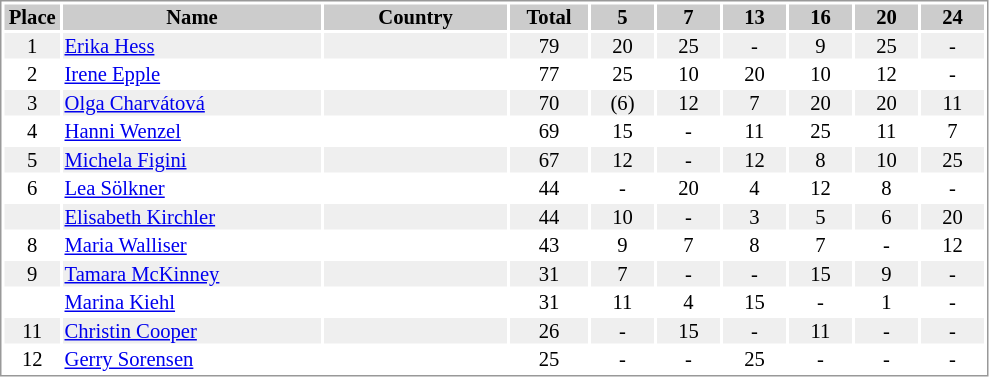<table border="0" style="border: 1px solid #999; background-color:#FFFFFF; text-align:center; font-size:86%; line-height:15px;">
<tr align="center" bgcolor="#CCCCCC">
<th width=35>Place</th>
<th width=170>Name</th>
<th width=120>Country</th>
<th width=50>Total</th>
<th width=40>5</th>
<th width=40>7</th>
<th width=40>13</th>
<th width=40>16</th>
<th width=40>20</th>
<th width=40>24</th>
</tr>
<tr bgcolor="#EFEFEF">
<td>1</td>
<td align="left"><a href='#'>Erika Hess</a></td>
<td align="left"></td>
<td>79</td>
<td>20</td>
<td>25</td>
<td>-</td>
<td>9</td>
<td>25</td>
<td>-</td>
</tr>
<tr>
<td>2</td>
<td align="left"><a href='#'>Irene Epple</a></td>
<td align="left"></td>
<td>77</td>
<td>25</td>
<td>10</td>
<td>20</td>
<td>10</td>
<td>12</td>
<td>-</td>
</tr>
<tr bgcolor="#EFEFEF">
<td>3</td>
<td align="left"><a href='#'>Olga Charvátová</a></td>
<td align="left"></td>
<td>70</td>
<td>(6)</td>
<td>12</td>
<td>7</td>
<td>20</td>
<td>20</td>
<td>11</td>
</tr>
<tr>
<td>4</td>
<td align="left"><a href='#'>Hanni Wenzel</a></td>
<td align="left"></td>
<td>69</td>
<td>15</td>
<td>-</td>
<td>11</td>
<td>25</td>
<td>11</td>
<td>7</td>
</tr>
<tr bgcolor="#EFEFEF">
<td>5</td>
<td align="left"><a href='#'>Michela Figini</a></td>
<td align="left"></td>
<td>67</td>
<td>12</td>
<td>-</td>
<td>12</td>
<td>8</td>
<td>10</td>
<td>25</td>
</tr>
<tr>
<td>6</td>
<td align="left"><a href='#'>Lea Sölkner</a></td>
<td align="left"></td>
<td>44</td>
<td>-</td>
<td>20</td>
<td>4</td>
<td>12</td>
<td>8</td>
<td>-</td>
</tr>
<tr bgcolor="#EFEFEF">
<td></td>
<td align="left"><a href='#'>Elisabeth Kirchler</a></td>
<td align="left"></td>
<td>44</td>
<td>10</td>
<td>-</td>
<td>3</td>
<td>5</td>
<td>6</td>
<td>20</td>
</tr>
<tr>
<td>8</td>
<td align="left"><a href='#'>Maria Walliser</a></td>
<td align="left"></td>
<td>43</td>
<td>9</td>
<td>7</td>
<td>8</td>
<td>7</td>
<td>-</td>
<td>12</td>
</tr>
<tr bgcolor="#EFEFEF">
<td>9</td>
<td align="left"><a href='#'>Tamara McKinney</a></td>
<td align="left"></td>
<td>31</td>
<td>7</td>
<td>-</td>
<td>-</td>
<td>15</td>
<td>9</td>
<td>-</td>
</tr>
<tr>
<td></td>
<td align="left"><a href='#'>Marina Kiehl</a></td>
<td align="left"></td>
<td>31</td>
<td>11</td>
<td>4</td>
<td>15</td>
<td>-</td>
<td>1</td>
<td>-</td>
</tr>
<tr bgcolor="#EFEFEF">
<td>11</td>
<td align="left"><a href='#'>Christin Cooper</a></td>
<td align="left"></td>
<td>26</td>
<td>-</td>
<td>15</td>
<td>-</td>
<td>11</td>
<td>-</td>
<td>-</td>
</tr>
<tr>
<td>12</td>
<td align="left"><a href='#'>Gerry Sorensen</a></td>
<td align="left"></td>
<td>25</td>
<td>-</td>
<td>-</td>
<td>25</td>
<td>-</td>
<td>-</td>
<td>-</td>
</tr>
</table>
